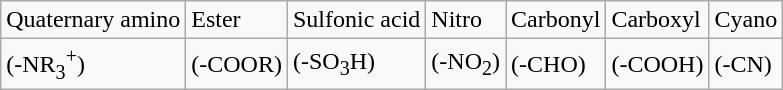<table class="wikitable">
<tr>
<td>Quaternary amino</td>
<td>Ester</td>
<td>Sulfonic acid</td>
<td>Nitro</td>
<td>Carbonyl</td>
<td>Carboxyl</td>
<td>Cyano</td>
</tr>
<tr>
<td>(-NR<sub>3</sub><sup>+</sup>)</td>
<td>(-COOR)</td>
<td>(-SO<sub>3</sub>H)</td>
<td>(-NO<sub>2</sub>)</td>
<td>(-CHO)</td>
<td>(-COOH)</td>
<td>(-CN)</td>
</tr>
</table>
